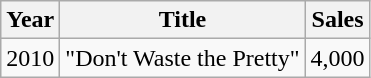<table class="wikitable">
<tr>
<th>Year</th>
<th>Title</th>
<th>Sales</th>
</tr>
<tr>
<td>2010</td>
<td>"Don't Waste the Pretty"</td>
<td>4,000</td>
</tr>
</table>
